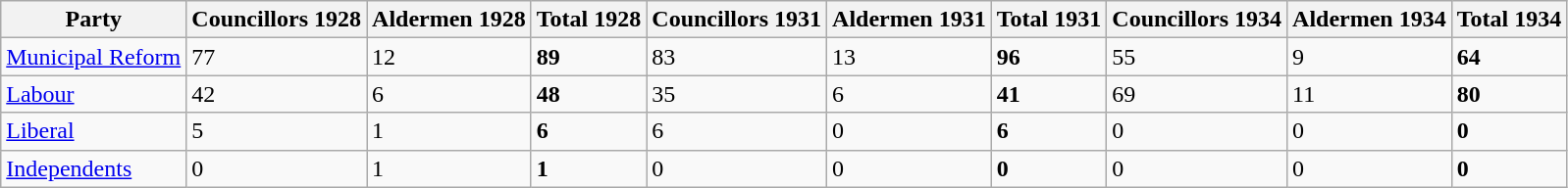<table class="wikitable" border="1">
<tr>
<th>Party</th>
<th>Councillors 1928</th>
<th>Aldermen 1928</th>
<th>Total 1928</th>
<th>Councillors 1931</th>
<th>Aldermen 1931</th>
<th>Total 1931</th>
<th>Councillors 1934</th>
<th>Aldermen 1934</th>
<th>Total 1934</th>
</tr>
<tr>
<td><a href='#'>Municipal Reform</a></td>
<td>77</td>
<td>12</td>
<td><strong>89</strong></td>
<td>83</td>
<td>13</td>
<td><strong>96</strong></td>
<td>55</td>
<td>9</td>
<td><strong>64</strong></td>
</tr>
<tr>
<td><a href='#'>Labour</a></td>
<td>42</td>
<td>6</td>
<td><strong>48</strong></td>
<td>35</td>
<td>6</td>
<td><strong>41</strong></td>
<td>69</td>
<td>11</td>
<td><strong>80</strong></td>
</tr>
<tr>
<td><a href='#'>Liberal</a></td>
<td>5</td>
<td>1</td>
<td><strong>6</strong></td>
<td>6</td>
<td>0</td>
<td><strong>6</strong></td>
<td>0</td>
<td>0</td>
<td><strong>0</strong></td>
</tr>
<tr>
<td><a href='#'>Independents</a></td>
<td>0</td>
<td>1</td>
<td><strong>1</strong></td>
<td>0</td>
<td>0</td>
<td><strong>0</strong></td>
<td>0</td>
<td>0</td>
<td><strong>0</strong></td>
</tr>
</table>
